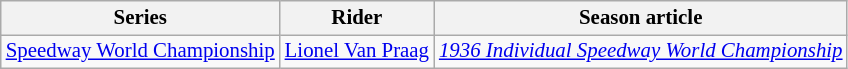<table class="wikitable" style="font-size: 87%;">
<tr>
<th>Series</th>
<th>Rider</th>
<th>Season article</th>
</tr>
<tr>
<td><a href='#'>Speedway World Championship</a></td>
<td> <a href='#'>Lionel Van Praag</a></td>
<td><em><a href='#'>1936 Individual Speedway World Championship</a></em></td>
</tr>
</table>
